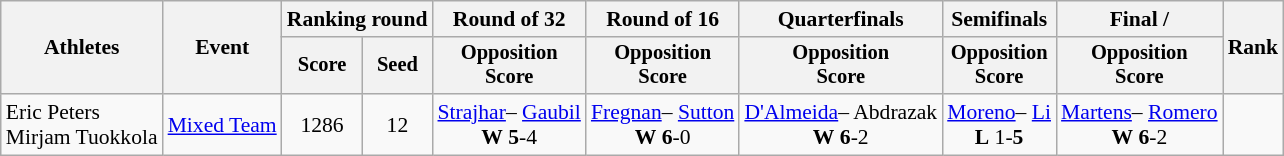<table class="wikitable" style="font-size:90%;">
<tr>
<th rowspan="2">Athletes</th>
<th rowspan="2">Event</th>
<th colspan="2">Ranking round</th>
<th>Round of 32</th>
<th>Round of 16</th>
<th>Quarterfinals</th>
<th>Semifinals</th>
<th>Final / </th>
<th rowspan=2>Rank</th>
</tr>
<tr style="font-size:95%">
<th>Score</th>
<th>Seed</th>
<th>Opposition<br>Score</th>
<th>Opposition<br>Score</th>
<th>Opposition<br>Score</th>
<th>Opposition<br>Score</th>
<th>Opposition<br>Score</th>
</tr>
<tr align=center>
<td align=left style="white-space:nowrap;"> Eric Peters<br> Mirjam Tuokkola</td>
<td><a href='#'>Mixed Team</a></td>
<td>1286</td>
<td>12</td>
<td> <a href='#'>Strajhar</a>– <a href='#'>Gaubil</a><br><strong>W</strong> <strong>5</strong>-4</td>
<td> <a href='#'>Fregnan</a>– <a href='#'>Sutton</a><br><strong>W</strong> <strong>6</strong>-0</td>
<td> <a href='#'>D'Almeida</a>– Abdrazak<br><strong>W</strong> <strong>6</strong>-2</td>
<td> <a href='#'>Moreno</a>– <a href='#'>Li</a><br><strong>L</strong> 1-<strong>5</strong></td>
<td> <a href='#'>Martens</a>– <a href='#'>Romero</a><br><strong>W</strong> <strong>6</strong>-2</td>
<td></td>
</tr>
</table>
